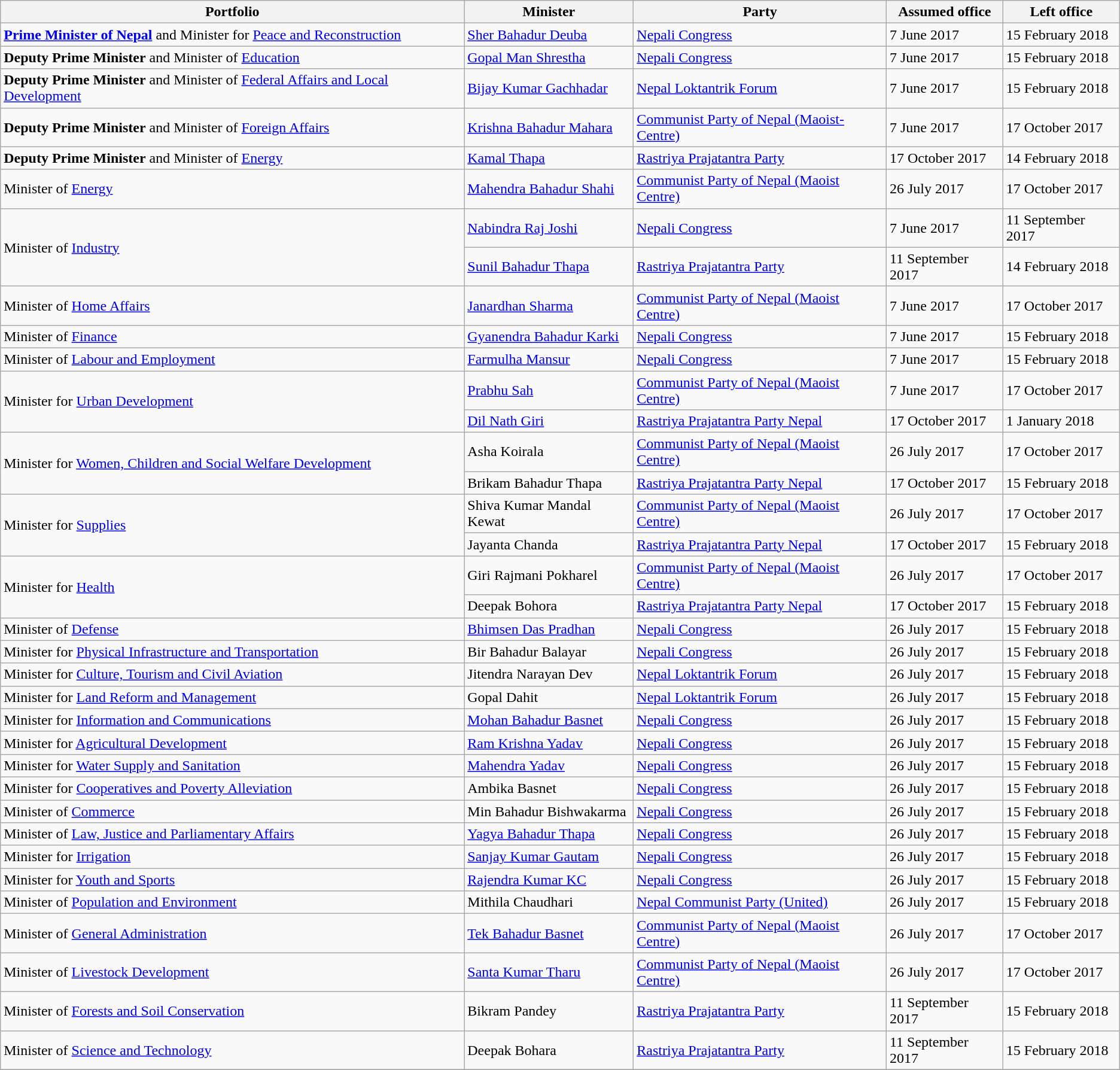<table class="wikitable">
<tr>
<th>Portfolio</th>
<th>Minister</th>
<th>Party</th>
<th>Assumed office</th>
<th>Left office</th>
</tr>
<tr>
<td><strong><a href='#'>Prime Minister of Nepal</a></strong> and Minister for <a href='#'>Peace and Reconstruction</a></td>
<td><a href='#'>Sher Bahadur Deuba</a></td>
<td><a href='#'>Nepali Congress</a></td>
<td>7 June 2017</td>
<td>15 February 2018</td>
</tr>
<tr>
<td><strong>Deputy Prime Minister</strong> and Minister of <a href='#'>Education</a></td>
<td><a href='#'>Gopal Man Shrestha</a></td>
<td><a href='#'>Nepali Congress</a></td>
<td>7 June 2017</td>
<td>15 February 2018</td>
</tr>
<tr>
<td><strong>Deputy Prime Minister</strong> and Minister of <a href='#'>Federal Affairs and Local Development</a></td>
<td><a href='#'>Bijay Kumar Gachhadar</a></td>
<td><a href='#'>Nepal Loktantrik Forum</a></td>
<td>7 June 2017</td>
<td>15 February 2018</td>
</tr>
<tr>
<td><strong>Deputy Prime Minister</strong> and Minister of <a href='#'>Foreign Affairs</a></td>
<td><a href='#'>Krishna Bahadur Mahara</a></td>
<td><a href='#'>Communist Party of Nepal (Maoist-Centre)</a></td>
<td>7 June 2017</td>
<td>17 October 2017</td>
</tr>
<tr>
<td><strong>Deputy Prime Minister</strong> and Minister of <a href='#'>Energy</a></td>
<td><a href='#'>Kamal Thapa</a></td>
<td><a href='#'>Rastriya Prajatantra Party</a></td>
<td>17 October 2017</td>
<td>14 February 2018</td>
</tr>
<tr>
<td>Minister of <a href='#'>Energy</a></td>
<td><a href='#'>Mahendra Bahadur Shahi</a></td>
<td><a href='#'>Communist Party of Nepal (Maoist Centre)</a></td>
<td>26 July 2017</td>
<td>17 October 2017</td>
</tr>
<tr>
<td rowspan="2" style="text-align:left">Minister of <a href='#'>Industry</a></td>
<td><a href='#'>Nabindra Raj Joshi</a></td>
<td><a href='#'>Nepali Congress</a></td>
<td>7 June 2017</td>
<td>11 September 2017</td>
</tr>
<tr>
<td><a href='#'>Sunil Bahadur Thapa</a></td>
<td><a href='#'>Rastriya Prajatantra Party</a></td>
<td>11 September 2017</td>
<td>14 February 2018</td>
</tr>
<tr>
<td>Minister of <a href='#'>Home Affairs</a></td>
<td><a href='#'>Janardhan Sharma</a></td>
<td><a href='#'>Communist Party of Nepal (Maoist Centre)</a></td>
<td>7 June 2017</td>
<td>17 October 2017</td>
</tr>
<tr>
<td>Minister of <a href='#'>Finance</a></td>
<td><a href='#'>Gyanendra Bahadur Karki</a></td>
<td><a href='#'>Nepali Congress</a></td>
<td>7 June 2017</td>
<td>15 February 2018</td>
</tr>
<tr>
<td>Minister of <a href='#'>Labour and Employment</a></td>
<td><a href='#'>Farmulha Mansur</a></td>
<td><a href='#'>Nepali Congress</a></td>
<td>7 June 2017</td>
<td>15 February 2018</td>
</tr>
<tr>
<td rowspan="2" style="text-align:left">Minister for <a href='#'>Urban Development</a></td>
<td><a href='#'>Prabhu Sah</a></td>
<td><a href='#'>Communist Party of Nepal (Maoist Centre)</a></td>
<td>7 June 2017</td>
<td>17 October 2017</td>
</tr>
<tr>
<td><a href='#'>Dil Nath Giri</a></td>
<td><a href='#'>Rastriya Prajatantra Party Nepal</a></td>
<td>17 October 2017</td>
<td>1 January 2018</td>
</tr>
<tr>
<td rowspan="2" style="text-align:left">Minister for <a href='#'>Women, Children and Social Welfare Development</a></td>
<td>Asha Koirala</td>
<td><a href='#'>Communist Party of Nepal (Maoist Centre)</a></td>
<td>26 July 2017</td>
<td>17 October 2017</td>
</tr>
<tr>
<td>Brikam Bahadur Thapa</td>
<td><a href='#'>Rastriya Prajatantra Party Nepal</a></td>
<td>17 October 2017</td>
<td>15 February 2018</td>
</tr>
<tr>
<td rowspan="2" style="text-align:left">Minister for <a href='#'>Supplies</a></td>
<td>Shiva Kumar Mandal Kewat</td>
<td><a href='#'>Communist Party of Nepal (Maoist Centre)</a></td>
<td>26 July 2017</td>
<td>17 October 2017</td>
</tr>
<tr>
<td>Jayanta Chanda</td>
<td><a href='#'>Rastriya Prajatantra Party Nepal</a></td>
<td>17 October 2017</td>
<td>15 February 2018</td>
</tr>
<tr>
<td rowspan="2" style="text-align:left">Minister for <a href='#'>Health</a></td>
<td>Giri Rajmani Pokharel</td>
<td><a href='#'>Communist Party of Nepal (Maoist Centre)</a></td>
<td>26 July 2017</td>
<td>17 October 2017</td>
</tr>
<tr>
<td>Deepak Bohora</td>
<td><a href='#'>Rastriya Prajatantra Party Nepal</a></td>
<td>17 October 2017</td>
<td>15 February 2018</td>
</tr>
<tr>
<td>Minister of <a href='#'>Defense</a></td>
<td><a href='#'>Bhimsen Das Pradhan</a></td>
<td><a href='#'>Nepali Congress</a></td>
<td>26 July 2017</td>
<td>15 February 2018</td>
</tr>
<tr>
<td>Minister for <a href='#'>Physical Infrastructure and Transportation</a></td>
<td>Bir Bahadur Balayar</td>
<td><a href='#'>Nepali Congress</a></td>
<td>26 July 2017</td>
<td>15 February 2018</td>
</tr>
<tr>
<td>Minister for <a href='#'>Culture, Tourism and Civil Aviation</a></td>
<td>Jitendra Narayan Dev</td>
<td><a href='#'>Nepal Loktantrik Forum</a></td>
<td>26 July 2017</td>
<td>15 February 2018</td>
</tr>
<tr>
<td>Minister for <a href='#'>Land Reform and Management</a></td>
<td>Gopal Dahit</td>
<td><a href='#'>Nepal Loktantrik Forum</a></td>
<td>26 July 2017</td>
<td>15 February 2018</td>
</tr>
<tr>
<td>Minister for <a href='#'>Information and Communications</a></td>
<td><a href='#'>Mohan Bahadur Basnet</a></td>
<td><a href='#'>Nepali Congress</a></td>
<td>26 July 2017</td>
<td>15 February 2018</td>
</tr>
<tr>
<td>Minister for <a href='#'>Agricultural Development</a></td>
<td><a href='#'>Ram Krishna Yadav</a></td>
<td><a href='#'>Nepali Congress</a></td>
<td>26 July 2017</td>
<td>15 February 2018</td>
</tr>
<tr>
<td>Minister for <a href='#'>Water Supply and Sanitation</a></td>
<td><a href='#'>Mahendra Yadav</a></td>
<td><a href='#'>Nepali Congress</a></td>
<td>26 July 2017</td>
<td>15 February 2018</td>
</tr>
<tr>
<td>Minister for <a href='#'>Cooperatives and Poverty Alleviation</a></td>
<td>Ambika Basnet</td>
<td><a href='#'>Nepali Congress</a></td>
<td>26 July 2017</td>
<td>15 February 2018</td>
</tr>
<tr>
<td>Minister of <a href='#'>Commerce</a></td>
<td>Min Bahadur Bishwakarma</td>
<td><a href='#'>Nepali Congress</a></td>
<td>26 July 2017</td>
<td>15 February 2018</td>
</tr>
<tr>
<td>Minister of <a href='#'>Law, Justice and Parliamentary Affairs</a></td>
<td><a href='#'>Yagya Bahadur Thapa</a></td>
<td><a href='#'>Nepali Congress</a></td>
<td>26 July 2017</td>
<td>15 February 2018</td>
</tr>
<tr>
<td>Minister for <a href='#'>Irrigation</a></td>
<td><a href='#'>Sanjay Kumar Gautam</a></td>
<td><a href='#'>Nepali Congress</a></td>
<td>26 July 2017</td>
<td>15 February 2018</td>
</tr>
<tr>
<td>Minister for <a href='#'>Youth and Sports</a></td>
<td><a href='#'>Rajendra Kumar KC</a></td>
<td><a href='#'>Nepali Congress</a></td>
<td>26 July 2017</td>
<td>15 February 2018</td>
</tr>
<tr>
<td>Minister of <a href='#'>Population and Environment</a></td>
<td>Mithila Chaudhari</td>
<td><a href='#'>Nepal Communist Party (United)</a></td>
<td>26 July 2017</td>
<td>15 February 2018</td>
</tr>
<tr>
<td>Minister of <a href='#'>General Administration</a></td>
<td><a href='#'>Tek Bahadur Basnet</a></td>
<td><a href='#'>Communist Party of Nepal (Maoist Centre)</a></td>
<td>26 July 2017</td>
<td>17 October 2017</td>
</tr>
<tr>
<td>Minister of <a href='#'>Livestock Development</a></td>
<td><a href='#'>Santa Kumar Tharu</a></td>
<td><a href='#'>Communist Party of Nepal (Maoist Centre)</a></td>
<td>26 July 2017</td>
<td>17 October 2017</td>
</tr>
<tr>
<td>Minister of <a href='#'>Forests and Soil Conservation</a></td>
<td>Bikram Pandey</td>
<td><a href='#'>Rastriya Prajatantra Party</a></td>
<td>11 September 2017</td>
<td>15 February 2018</td>
</tr>
<tr>
<td>Minister of <a href='#'>Science and Technology</a></td>
<td>Deepak Bohara</td>
<td><a href='#'>Rastriya Prajatantra Party</a></td>
<td>11 September 2017</td>
<td>15 February 2018</td>
</tr>
<tr>
</tr>
</table>
